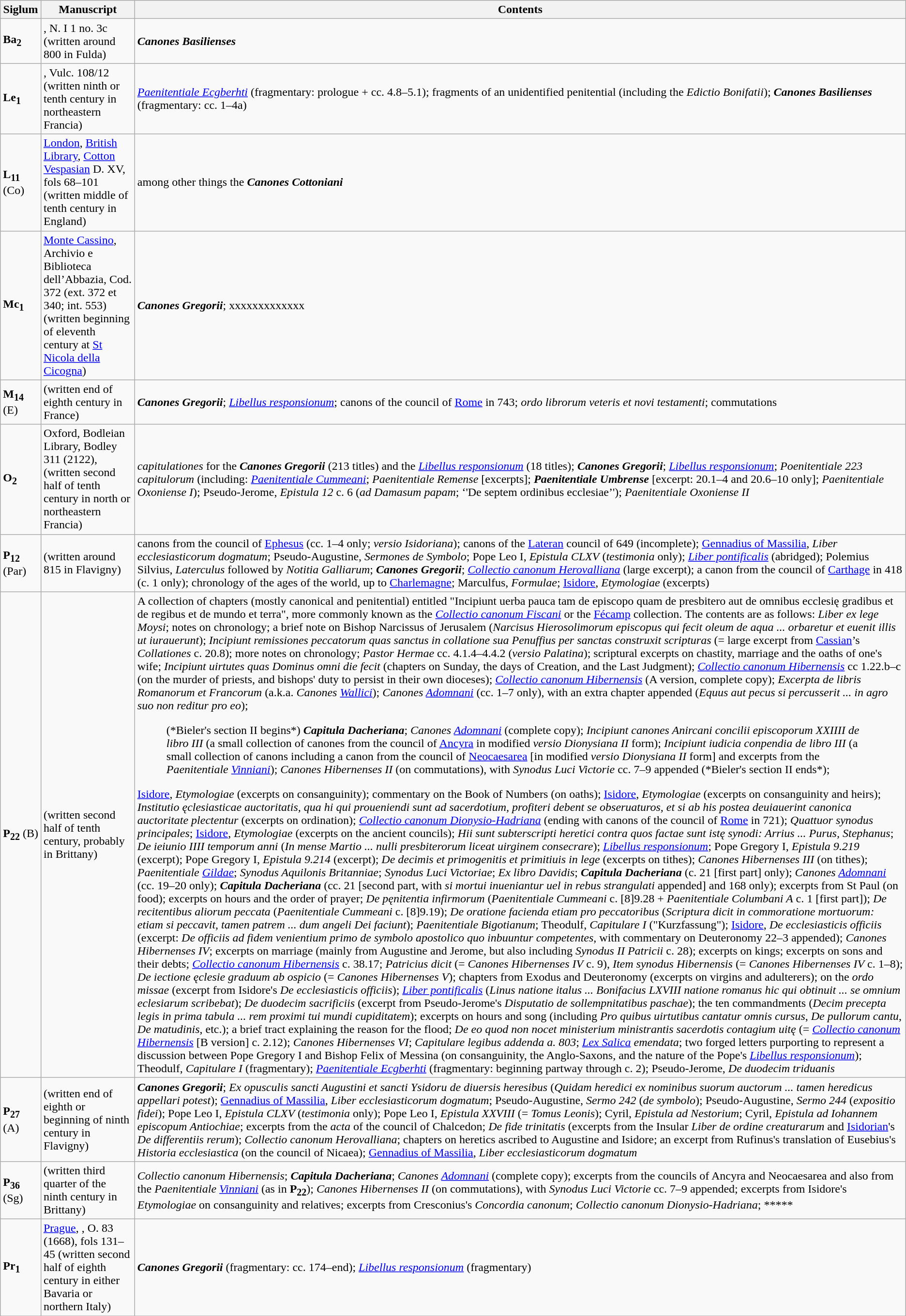<table class="wikitable">
<tr>
<th>Siglum</th>
<th>Manuscript</th>
<th>Contents</th>
</tr>
<tr>
<td><strong>Ba<sub>2</sub></strong></td>
<td>, N. I 1 no. 3c (written around 800 in Fulda)</td>
<td><strong><em>Canones Basilienses</em></strong></td>
</tr>
<tr>
<td><strong>Le<sub>1</sub></strong></td>
<td>, Vulc. 108/12  (written ninth or tenth century in northeastern Francia)</td>
<td><em><a href='#'>Paenitentiale Ecgberhti</a></em> (fragmentary: prologue + cc. 4.8–5.1); fragments of an unidentified penitential (including the <em>Edictio Bonifatii</em>); <strong><em>Canones Basilienses</em></strong> (fragmentary: cc. 1–4a)</td>
</tr>
<tr>
<td><strong>L<sub>11</sub></strong> (Co)</td>
<td><a href='#'>London</a>, <a href='#'>British Library</a>, <a href='#'>Cotton</a> <a href='#'>Vespasian</a> D. XV, fols 68–101 (written middle of tenth century in England)</td>
<td>among other things the <strong><em>Canones Cottoniani</em></strong></td>
</tr>
<tr>
<td><strong>Mc<sub>1</sub></strong></td>
<td><a href='#'>Monte Cassino</a>, Archivio e Biblioteca dell’Abbazia, Cod. 372 (ext. 372 et 340; int. 553) (written beginning of eleventh century at <a href='#'>St Nicola della Cicogna</a>)</td>
<td><strong><em>Canones Gregorii</em></strong>; xxxxxxxxxxxxx</td>
</tr>
<tr>
<td><strong>M<sub>14</sub></strong> (E)</td>
<td> (written end of eighth century in France)</td>
<td><strong><em>Canones Gregorii</em></strong>; <em><a href='#'>Libellus responsionum</a></em>; canons of the council of <a href='#'>Rome</a> in 743; <em>ordo librorum veteris et novi testamenti</em>; commutations</td>
</tr>
<tr>
<td><strong>O<sub>2</sub></strong></td>
<td>Oxford, Bodleian Library, Bodley 311 (2122), (written second half of tenth century in north or northeastern Francia)</td>
<td><em>capitulationes</em> for the <strong><em>Canones Gregorii</em></strong> (213 titles) and the <em><a href='#'>Libellus responsionum</a></em> (18 titles); <strong><em>Canones Gregorii</em></strong>; <em><a href='#'>Libellus responsionum</a></em>; <em>Poenitentiale 223 capitulorum</em> (including: <em><a href='#'>Paenitentiale Cummeani</a></em>; <em>Paenitentiale Remense</em> [excerpts]; <strong><em>Paenitentiale Umbrense</em></strong> [excerpt: 20.1–4 and 20.6–10 only]; <em>Paenitentiale Oxoniense I</em>); Pseudo-Jerome, <em>Epistula 12</em> c. 6 (<em>ad Damasum papam</em>; ‘'De septem ordinibus ecclesiae’'); <em>Paenitentiale Oxoniense II</em></td>
</tr>
<tr>
<td><strong>P<sub>12</sub></strong> (Par)</td>
<td> (written around 815 in Flavigny)</td>
<td>canons from the council of <a href='#'>Ephesus</a> (cc. 1–4 only; <em>versio Isidoriana</em>); canons of the <a href='#'>Lateran</a> council of 649 (incomplete); <a href='#'>Gennadius of Massilia</a>, <em>Liber ecclesiasticorum dogmatum</em>; Pseudo-Augustine, <em>Sermones de Symbolo</em>; Pope Leo I, <em>Epistula CLXV</em> (<em>testimonia</em> only); <em><a href='#'>Liber pontificalis</a></em> (abridged); Polemius Silvius, <em>Laterculus</em> followed by <em>Notitia Galliarum</em>; <strong><em>Canones Gregorii</em></strong>; <em><a href='#'>Collectio canonum Herovalliana</a></em> (large excerpt); a canon from the council of <a href='#'>Carthage</a> in 418 (c. 1 only); chronology of the ages of the world, up to <a href='#'>Charlemagne</a>; Marculfus, <em>Formulae</em>; <a href='#'>Isidore</a>, <em>Etymologiae</em> (excerpts)</td>
</tr>
<tr>
<td><strong>P<sub>22</sub></strong> (B)</td>
<td> (written second half of tenth century, probably in Brittany)</td>
<td>A collection of chapters (mostly canonical and penitential) entitled "Incipiunt uerba pauca tam de episcopo quam de presbitero aut de omnibus ecclesię gradibus et de regibus et de mundo et terra", more commonly known as the <em><a href='#'>Collectio canonum Fiscani</a></em> or the <a href='#'>Fécamp</a> collection. The contents are as follows: <em>Liber ex lege Moysi</em>; notes on chronology; a brief note on Bishop Narcissus of Jerusalem (<em>Narcisus Hierosolimorum episcopus qui fecit oleum de aqua ... orbaretur et euenit illis ut iurauerunt</em>); <em>Incipiunt remissiones peccatorum quas sanctus in collatione sua Penuffius per sanctas construxit scripturas</em> (= large excerpt from <a href='#'>Cassian</a>’s <em>Collationes</em> c. 20.8); more notes on chronology; <em>Pastor Hermae</em> cc. 4.1.4–4.4.2 (<em>versio Palatina</em>); scriptural excerpts on chastity, marriage and the oaths of one's wife; <em>Incipiunt uirtutes quas Dominus omni die fecit</em> (chapters on Sunday, the days of Creation, and the Last Judgment); <em><a href='#'>Collectio canonum Hibernensis</a></em> cc 1.22.b–c (on the murder of priests, and bishops' duty to persist in their own dioceses); <em><a href='#'>Collectio canonum Hibernensis</a></em> (A version, complete copy); <em>Excerpta de libris Romanorum et Francorum</em> (a.k.a. <em>Canones <a href='#'>Wallici</a></em>); <em>Canones <a href='#'>Adomnani</a></em> (cc. 1–7 only), with an extra chapter appended (<em>Equus aut pecus si percusserit ... in agro suo non reditur pro eo</em>);<br><blockquote>
(*Bieler's section II begins*) <strong><em>Capitula Dacheriana</em></strong>; <em>Canones <a href='#'>Adomnani</a></em> (complete copy); <em>Incipiunt canones Anircani concilii episcoporum XXIIII de libro III</em> (a small collection of canones from the council of <a href='#'>Ancyra</a> in modified <em>versio Dionysiana II</em> form); <em>Incipiunt iudicia conpendia de libro III</em> (a small collection of canons including a canon from the council of <a href='#'>Neocaesarea</a> [in modified <em>versio Dionysiana II</em> form] and excerpts from the <em>Paenitentiale <a href='#'>Vinniani</a></em>); <em>Canones Hibernenses II</em> (on commutations), with <em>Synodus Luci Victorie</em> cc. 7–9 appended (*Bieler's section II ends*);
</blockquote>
<a href='#'>Isidore</a>, <em>Etymologiae</em> (excerpts on consanguinity); commentary on the Book of Numbers (on oaths); <a href='#'>Isidore</a>, <em>Etymologiae</em> (excerpts on consanguinity and heirs); <em>Institutio ęclesiasticae auctoritatis, qua hi qui proueniendi sunt ad sacerdotium, profiteri debent se obseruaturos, et si ab his postea deuiauerint canonica auctoritate plectentur</em> (excerpts on ordination); <em><a href='#'>Collectio canonum Dionysio-Hadriana</a></em> (ending with canons of the council of <a href='#'>Rome</a> in 721); <em>Quattuor synodus principales</em>; <a href='#'>Isidore</a>, <em>Etymologiae</em> (excerpts on the ancient councils); <em>Hii sunt subterscripti heretici contra quos factae sunt istę synodi: Arrius ... Purus, Stephanus</em>; <em>De ieiunio IIII temporum anni</em> (<em>In mense Martio ... nulli presbiterorum liceat uirginem consecrare</em>); <em><a href='#'>Libellus responsionum</a></em>; Pope Gregory I, <em>Epistula 9.219</em> (excerpt); Pope Gregory I, <em>Epistula 9.214</em> (excerpt); <em>De decimis et primogenitis et primitiuis in lege</em> (excerpts on tithes); <em>Canones Hibernenses III</em> (on tithes); <em>Paenitentiale <a href='#'>Gildae</a></em>; <em>Synodus Aquilonis Britanniae</em>; <em>Synodus Luci Victoriae</em>; <em>Ex libro Davidis</em>; <strong><em>Capitula Dacheriana</em></strong> (c. 21 [first part] only); <em>Canones <a href='#'>Adomnani</a></em> (cc. 19–20 only); <strong><em>Capitula Dacheriana</em></strong> (cc. 21 [second part, with <em>si mortui inueniantur uel in rebus strangulati</em> appended] and 168 only); excerpts from St Paul (on food); excerpts on hours and the order of prayer; <em>De pęnitentia infirmorum</em> (<em>Paenitentiale Cummeani</em> c. [8]9.28 + <em>Paenitentiale Columbani A</em> c. 1 [first part]); <em>De recitentibus aliorum peccata</em> (<em>Paenitentiale Cummeani</em> c. [8]9.19); <em>De oratione facienda etiam pro peccatoribus</em> (<em>Scriptura dicit in commoratione mortuorum: etiam si peccavit, tamen patrem ... dum angeli Dei faciunt</em>); <em>Paenitentiale Bigotianum</em>; Theodulf, <em>Capitulare I</em> ("Kurzfassung"); <a href='#'>Isidore</a>, <em>De ecclesiasticis officiis</em> (excerpt: <em>De officiis ad fidem venientium primo de symbolo apostolico quo inbuuntur competentes</em>, with commentary on Deuteronomy 22–3 appended); <em>Canones Hibernenses IV</em>; excerpts on marriage (mainly from Augustine and Jerome, but also including <em>Synodus II Patricii</em> c. 28); excerpts on kings; excerpts on sons and their debts; <em><a href='#'>Collectio canonum Hibernensis</a></em> c. 38.17; <em>Patricius dicit</em> (= <em>Canones Hibernenses IV</em> c. 9), <em>Item synodus Hibernensis</em> (= <em>Canones Hibernenses IV</em> c. 1–8); <em>De iectione ęclesie graduum ab ospicio</em> (= <em>Canones Hibernenses V</em>); chapters from Exodus and Deuteronomy (excerpts on virgins and adulterers); on the <em>ordo missae</em> (excerpt from Isidore's <em>De ecclesiasticis officiis</em>); <em><a href='#'>Liber pontificalis</a></em> (<em>Linus natione italus ... Bonifacius LXVIII natione romanus hic qui obtinuit ... se omnium eclesiarum scribebat</em>); <em>De duodecim sacrificiis</em> (excerpt from Pseudo-Jerome's <em>Disputatio de sollempnitatibus paschae</em>); the ten commandments (<em>Decim precepta legis in prima tabula ... rem proximi tui mundi cupiditatem</em>); excerpts on hours and song (including <em>Pro quibus uirtutibus cantatur omnis cursus</em>, <em>De pullorum cantu</em>, <em>De matudinis</em>, etc.); a brief tract explaining the reason for the flood; <em>De eo quod non nocet ministerium ministrantis sacerdotis contagium uitę</em> (= <em><a href='#'>Collectio canonum Hibernensis</a></em> [B version] c. 2.12); <em>Canones Hibernenses VI</em>; <em>Capitulare legibus addenda a. 803</em>; <em><a href='#'>Lex Salica</a> emendata</em>; two forged letters purporting to represent a discussion between Pope Gregory I and Bishop Felix of Messina (on consanguinity, the Anglo-Saxons, and the nature of the Pope's <em><a href='#'>Libellus responsionum</a></em>); Theodulf, <em>Capitulare I</em> (fragmentary); <em><a href='#'>Paenitentiale Ecgberhti</a></em> (fragmentary: beginning partway through c. 2); Pseudo-Jerome, <em>De duodecim triduanis</em></td>
</tr>
<tr>
<td><strong>P<sub>27</sub></strong> (A)</td>
<td> (written end of eighth or beginning of ninth century in Flavigny)</td>
<td><strong><em>Canones Gregorii</em></strong>; <em>Ex opusculis sancti Augustini et sancti Ysidoru de diuersis heresibus</em> (<em>Quidam heredici ex nominibus suorum auctorum ... tamen heredicus appellari potest</em>); <a href='#'>Gennadius of Massilia</a>, <em>Liber ecclesiasticorum dogmatum</em>; Pseudo-Augustine, <em>Sermo 242</em> (<em>de symbolo</em>); Pseudo-Augustine, <em>Sermo 244</em> (<em>expositio fidei</em>); Pope Leo I, <em>Epistula CLXV</em> (<em>testimonia</em> only); Pope Leo I, <em>Epistula XXVIII</em> (= <em>Tomus Leonis</em>); Cyril, <em>Epistula ad Nestorium</em>; Cyril, <em>Epistula ad Iohannem episcopum Antiochiae</em>; excerpts from the <em>acta</em> of the council of Chalcedon; <em>De fide trinitatis</em> (excerpts from the Insular <em>Liber de ordine creaturarum</em> and <a href='#'>Isidorian</a>'s <em>De differentiis rerum</em>); <em>Collectio canonum Herovalliana</em>; chapters on heretics ascribed to Augustine and Isidore; an excerpt from Rufinus's translation of Eusebius's <em>Historia ecclesiastica</em> (on the council of Nicaea); <a href='#'>Gennadius of Massilia</a>, <em>Liber ecclesiasticorum dogmatum</em></td>
</tr>
<tr>
<td><strong>P<sub>36</sub></strong> (Sg)</td>
<td> (written third quarter of the ninth century in Brittany)</td>
<td><em>Collectio canonum Hibernensis</em>; <strong><em>Capitula Dacheriana</em></strong>; <em>Canones <a href='#'>Adomnani</a></em> (complete copy); excerpts from the councils of Ancyra and Neocaesarea and also from the <em>Paenitentiale <a href='#'>Vinniani</a></em> (as in <strong>P<sub>22</sub></strong>); <em>Canones Hibernenses II</em> (on commutations), with <em>Synodus Luci Victorie</em> cc. 7–9 appended; excerpts from Isidore's <em>Etymologiae</em> on consanguinity and relatives; excerpts from Cresconius's <em>Concordia canonum</em>; <em>Collectio canonum Dionysio-Hadriana</em>; *****</td>
</tr>
<tr>
<td><strong>Pr<sub>1</sub></strong></td>
<td><a href='#'>Prague</a>, , O. 83 (1668), fols 131–45 (written second half of eighth century in either Bavaria or northern Italy)</td>
<td><strong><em>Canones Gregorii</em></strong> (fragmentary: cc. 174–end); <em><a href='#'>Libellus responsionum</a></em> (fragmentary)</td>
</tr>
<tr>
</tr>
</table>
